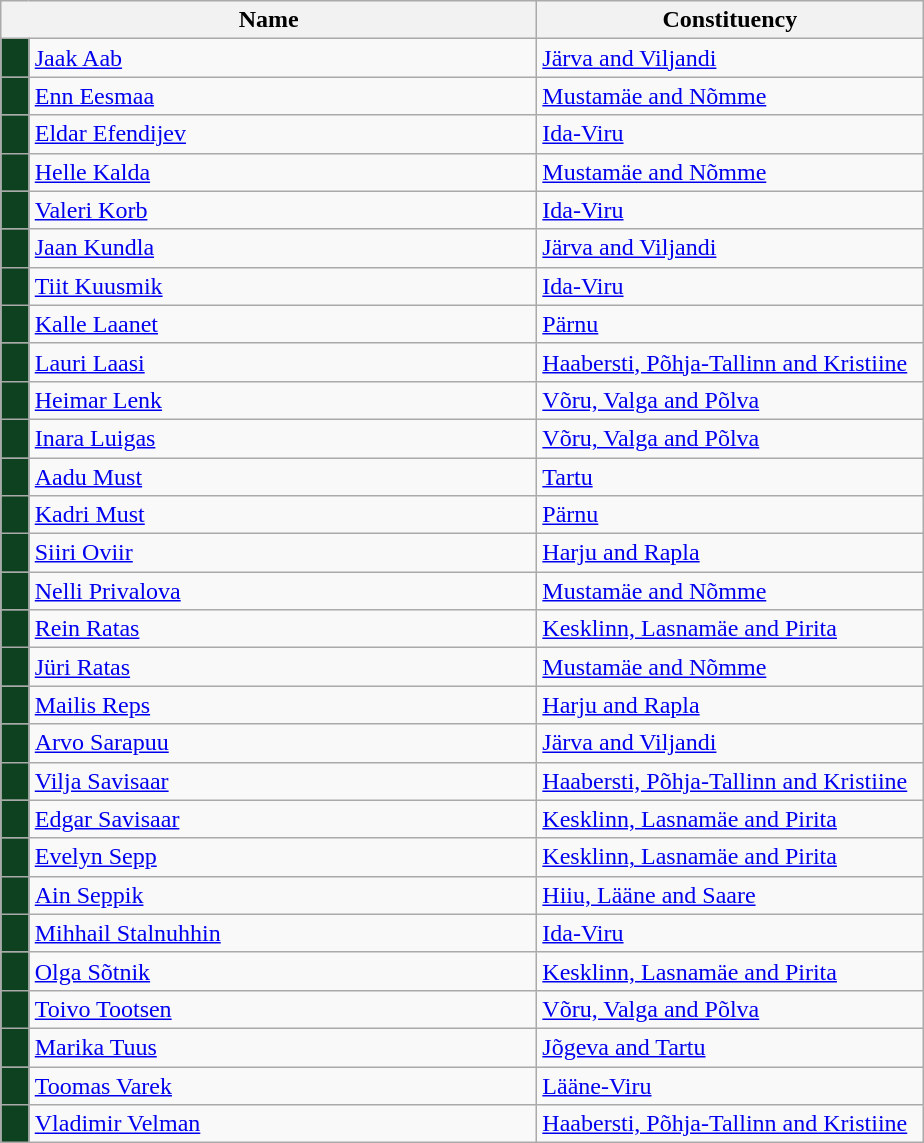<table class="wikitable collapsible collapsed">
<tr>
<th colspan=2 width=350>Name</th>
<th width=250>Constituency</th>
</tr>
<tr>
<td style="background-color:#0E4120"></td>
<td><a href='#'>Jaak Aab</a></td>
<td><a href='#'>Järva and Viljandi</a></td>
</tr>
<tr>
<td style="background-color:#0E4120"></td>
<td><a href='#'>Enn Eesmaa</a></td>
<td><a href='#'>Mustamäe and Nõmme</a></td>
</tr>
<tr>
<td style="background-color:#0E4120"></td>
<td><a href='#'>Eldar Efendijev</a></td>
<td><a href='#'>Ida-Viru</a></td>
</tr>
<tr>
<td style="background-color:#0E4120"></td>
<td><a href='#'>Helle Kalda</a></td>
<td><a href='#'>Mustamäe and Nõmme</a></td>
</tr>
<tr>
<td style="background-color:#0E4120"></td>
<td><a href='#'>Valeri Korb</a></td>
<td><a href='#'>Ida-Viru</a></td>
</tr>
<tr>
<td style="background-color:#0E4120"></td>
<td><a href='#'>Jaan Kundla</a></td>
<td><a href='#'>Järva and Viljandi</a></td>
</tr>
<tr>
<td style="background-color:#0E4120"></td>
<td><a href='#'>Tiit Kuusmik</a></td>
<td><a href='#'>Ida-Viru</a></td>
</tr>
<tr>
<td style="background-color:#0E4120"></td>
<td><a href='#'>Kalle Laanet</a></td>
<td><a href='#'>Pärnu</a></td>
</tr>
<tr>
<td style="background-color:#0E4120"></td>
<td><a href='#'>Lauri Laasi</a></td>
<td><a href='#'>Haabersti, Põhja-Tallinn and Kristiine</a></td>
</tr>
<tr>
<td style="background-color:#0E4120"></td>
<td><a href='#'>Heimar Lenk</a></td>
<td><a href='#'>Võru, Valga and Põlva</a></td>
</tr>
<tr>
<td style="background-color:#0E4120"></td>
<td><a href='#'>Inara Luigas</a></td>
<td><a href='#'>Võru, Valga and Põlva</a></td>
</tr>
<tr>
<td style="background-color:#0E4120"></td>
<td><a href='#'>Aadu Must</a></td>
<td><a href='#'>Tartu</a></td>
</tr>
<tr>
<td style="background-color:#0E4120"></td>
<td><a href='#'>Kadri Must</a></td>
<td><a href='#'>Pärnu</a></td>
</tr>
<tr>
<td style="background-color:#0E4120"></td>
<td><a href='#'>Siiri Oviir</a></td>
<td><a href='#'>Harju and Rapla</a></td>
</tr>
<tr>
<td style="background-color:#0E4120"></td>
<td><a href='#'>Nelli Privalova</a></td>
<td><a href='#'>Mustamäe and Nõmme</a></td>
</tr>
<tr>
<td style="background-color:#0E4120"></td>
<td><a href='#'>Rein Ratas</a></td>
<td><a href='#'>Kesklinn, Lasnamäe and Pirita</a></td>
</tr>
<tr>
<td style="background-color:#0E4120"></td>
<td><a href='#'>Jüri Ratas</a></td>
<td><a href='#'>Mustamäe and Nõmme</a></td>
</tr>
<tr>
<td style="background-color:#0E4120"></td>
<td><a href='#'>Mailis Reps</a></td>
<td><a href='#'>Harju and Rapla</a></td>
</tr>
<tr>
<td style="background-color:#0E4120"></td>
<td><a href='#'>Arvo Sarapuu</a></td>
<td><a href='#'>Järva and Viljandi</a></td>
</tr>
<tr>
<td style="background-color:#0E4120"></td>
<td><a href='#'>Vilja Savisaar</a></td>
<td><a href='#'>Haabersti, Põhja-Tallinn and Kristiine</a></td>
</tr>
<tr>
<td style="background-color:#0E4120"></td>
<td><a href='#'>Edgar Savisaar</a></td>
<td><a href='#'>Kesklinn, Lasnamäe and Pirita</a></td>
</tr>
<tr>
<td style="background-color:#0E4120"></td>
<td><a href='#'>Evelyn Sepp</a></td>
<td><a href='#'>Kesklinn, Lasnamäe and Pirita</a></td>
</tr>
<tr>
<td style="background-color:#0E4120"></td>
<td><a href='#'>Ain Seppik</a></td>
<td><a href='#'>Hiiu, Lääne and Saare</a></td>
</tr>
<tr>
<td style="background-color:#0E4120"></td>
<td><a href='#'>Mihhail Stalnuhhin</a></td>
<td><a href='#'>Ida-Viru</a></td>
</tr>
<tr>
<td style="background-color:#0E4120"></td>
<td><a href='#'>Olga Sõtnik</a></td>
<td><a href='#'>Kesklinn, Lasnamäe and Pirita</a></td>
</tr>
<tr>
<td style="background-color:#0E4120"></td>
<td><a href='#'>Toivo Tootsen</a></td>
<td><a href='#'>Võru, Valga and Põlva</a></td>
</tr>
<tr>
<td style="background-color:#0E4120"></td>
<td><a href='#'>Marika Tuus</a></td>
<td><a href='#'>Jõgeva and Tartu</a></td>
</tr>
<tr>
<td style="background-color:#0E4120"></td>
<td><a href='#'>Toomas Varek</a></td>
<td><a href='#'>Lääne-Viru</a></td>
</tr>
<tr>
<td style="background-color:#0E4120"></td>
<td><a href='#'>Vladimir Velman</a></td>
<td><a href='#'>Haabersti, Põhja-Tallinn and Kristiine</a></td>
</tr>
</table>
